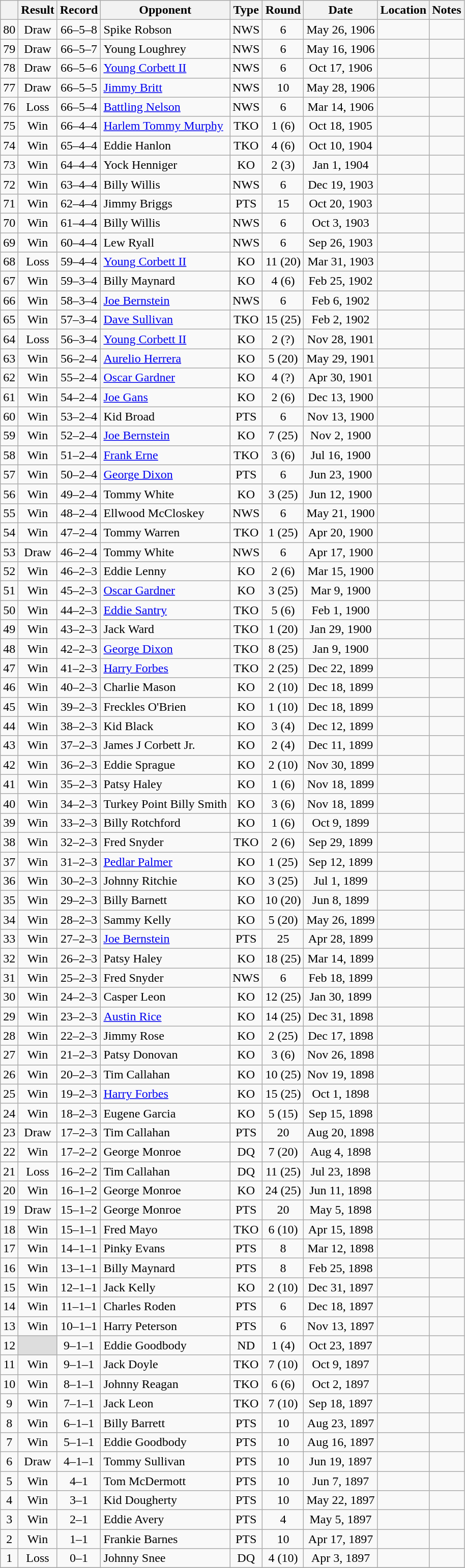<table class="wikitable mw-collapsible" style="text-align:center">
<tr>
<th></th>
<th>Result</th>
<th>Record</th>
<th>Opponent</th>
<th>Type</th>
<th>Round</th>
<th>Date</th>
<th>Location</th>
<th>Notes</th>
</tr>
<tr>
<td>80</td>
<td>Draw</td>
<td>66–5–8 </td>
<td style="text-align:left;">Spike Robson</td>
<td>NWS</td>
<td>6</td>
<td>May 26, 1906</td>
<td style="text-align:left;"></td>
<td style="text-align:left;"></td>
</tr>
<tr>
<td>79</td>
<td>Draw</td>
<td>66–5–7 </td>
<td style="text-align:left;">Young Loughrey</td>
<td>NWS</td>
<td>6</td>
<td>May 16, 1906</td>
<td style="text-align:left;"></td>
<td style="text-align:left;"></td>
</tr>
<tr>
<td>78</td>
<td>Draw</td>
<td>66–5–6 </td>
<td style="text-align:left;"><a href='#'>Young Corbett II</a></td>
<td>NWS</td>
<td>6</td>
<td>Oct 17, 1906</td>
<td style="text-align:left;"></td>
<td style="text-align:left;"></td>
</tr>
<tr>
<td>77</td>
<td>Draw</td>
<td>66–5–5 </td>
<td style="text-align:left;"><a href='#'>Jimmy Britt</a></td>
<td>NWS</td>
<td>10</td>
<td>May 28, 1906</td>
<td style="text-align:left;"></td>
<td style="text-align:left;"></td>
</tr>
<tr>
<td>76</td>
<td>Loss</td>
<td>66–5–4 </td>
<td style="text-align:left;"><a href='#'>Battling Nelson</a></td>
<td>NWS</td>
<td>6</td>
<td>Mar 14, 1906</td>
<td style="text-align:left;"></td>
<td style="text-align:left;"></td>
</tr>
<tr>
<td>75</td>
<td>Win</td>
<td>66–4–4 </td>
<td style="text-align:left;"><a href='#'>Harlem Tommy Murphy</a></td>
<td>TKO</td>
<td>1 (6)</td>
<td>Oct 18, 1905</td>
<td style="text-align:left;"></td>
<td style="text-align:left;"></td>
</tr>
<tr>
<td>74</td>
<td>Win</td>
<td>65–4–4 </td>
<td style="text-align:left;">Eddie Hanlon</td>
<td>TKO</td>
<td>4 (6)</td>
<td>Oct 10, 1904</td>
<td style="text-align:left;"></td>
<td style="text-align:left;"></td>
</tr>
<tr>
<td>73</td>
<td>Win</td>
<td>64–4–4 </td>
<td style="text-align:left;">Yock Henniger</td>
<td>KO</td>
<td>2 (3)</td>
<td>Jan 1, 1904</td>
<td style="text-align:left;"></td>
<td style="text-align:left;"></td>
</tr>
<tr>
<td>72</td>
<td>Win</td>
<td>63–4–4 </td>
<td style="text-align:left;">Billy Willis</td>
<td>NWS</td>
<td>6</td>
<td>Dec 19, 1903</td>
<td style="text-align:left;"></td>
<td style="text-align:left;"></td>
</tr>
<tr>
<td>71</td>
<td>Win</td>
<td>62–4–4 </td>
<td style="text-align:left;">Jimmy Briggs</td>
<td>PTS</td>
<td>15</td>
<td>Oct 20, 1903</td>
<td style="text-align:left;"></td>
<td style="text-align:left;"></td>
</tr>
<tr>
<td>70</td>
<td>Win</td>
<td>61–4–4 </td>
<td style="text-align:left;">Billy Willis</td>
<td>NWS</td>
<td>6</td>
<td>Oct 3, 1903</td>
<td style="text-align:left;"></td>
<td></td>
</tr>
<tr>
<td>69</td>
<td>Win</td>
<td>60–4–4 </td>
<td style="text-align:left;">Lew Ryall</td>
<td>NWS</td>
<td>6</td>
<td>Sep 26, 1903</td>
<td style="text-align:left;"></td>
<td></td>
</tr>
<tr>
<td>68</td>
<td>Loss</td>
<td>59–4–4 </td>
<td style="text-align:left;"><a href='#'>Young Corbett II</a></td>
<td>KO</td>
<td>11 (20)</td>
<td>Mar 31, 1903</td>
<td style="text-align:left;"></td>
<td style="text-align:left;"></td>
</tr>
<tr>
<td>67</td>
<td>Win</td>
<td>59–3–4 </td>
<td style="text-align:left;">Billy Maynard</td>
<td>KO</td>
<td>4 (6)</td>
<td>Feb 25, 1902</td>
<td style="text-align:left;"></td>
<td style="text-align:left;"></td>
</tr>
<tr>
<td>66</td>
<td>Win</td>
<td>58–3–4 </td>
<td style="text-align:left;"><a href='#'>Joe Bernstein</a></td>
<td>NWS</td>
<td>6</td>
<td>Feb 6, 1902</td>
<td style="text-align:left;"></td>
<td style="text-align:left;"></td>
</tr>
<tr>
<td>65</td>
<td>Win</td>
<td>57–3–4 </td>
<td style="text-align:left;"><a href='#'>Dave Sullivan</a></td>
<td>TKO</td>
<td>15 (25)</td>
<td>Feb 2, 1902</td>
<td style="text-align:left;"></td>
<td style="text-align:left;"></td>
</tr>
<tr>
<td>64</td>
<td>Loss</td>
<td>56–3–4 </td>
<td style="text-align:left;"><a href='#'>Young Corbett II</a></td>
<td>KO</td>
<td>2 (?)</td>
<td>Nov 28, 1901</td>
<td style="text-align:left;"></td>
<td style="text-align:left;"></td>
</tr>
<tr>
<td>63</td>
<td>Win</td>
<td>56–2–4 </td>
<td style="text-align:left;"><a href='#'>Aurelio Herrera</a></td>
<td>KO</td>
<td>5 (20)</td>
<td>May 29, 1901</td>
<td style="text-align:left;"></td>
<td style="text-align:left;"></td>
</tr>
<tr>
<td>62</td>
<td>Win</td>
<td>55–2–4 </td>
<td style="text-align:left;"><a href='#'>Oscar Gardner</a></td>
<td>KO</td>
<td>4 (?)</td>
<td>Apr 30, 1901</td>
<td style="text-align:left;"></td>
<td style="text-align:left;"></td>
</tr>
<tr>
<td>61</td>
<td>Win</td>
<td>54–2–4 </td>
<td style="text-align:left;"><a href='#'>Joe Gans</a></td>
<td>KO</td>
<td>2 (6)</td>
<td>Dec 13, 1900</td>
<td style="text-align:left;"></td>
<td style="text-align:left;"></td>
</tr>
<tr>
<td>60</td>
<td>Win</td>
<td>53–2–4 </td>
<td style="text-align:left;">Kid Broad</td>
<td>PTS</td>
<td>6</td>
<td>Nov 13, 1900</td>
<td style="text-align:left;"></td>
<td style="text-align:left;"></td>
</tr>
<tr>
<td>59</td>
<td>Win</td>
<td>52–2–4 </td>
<td style="text-align:left;"><a href='#'>Joe Bernstein</a></td>
<td>KO</td>
<td>7 (25)</td>
<td>Nov 2, 1900</td>
<td style="text-align:left;"></td>
<td style="text-align:left;"></td>
</tr>
<tr>
<td>58</td>
<td>Win</td>
<td>51–2–4 </td>
<td style="text-align:left;"><a href='#'>Frank Erne</a></td>
<td>TKO</td>
<td>3 (6)</td>
<td>Jul 16, 1900</td>
<td style="text-align:left;"></td>
<td style="text-align:left;"></td>
</tr>
<tr>
<td>57</td>
<td>Win</td>
<td>50–2–4 </td>
<td style="text-align:left;"><a href='#'>George Dixon</a></td>
<td>PTS</td>
<td>6</td>
<td>Jun 23, 1900</td>
<td style="text-align:left;"></td>
<td style="text-align:left;"></td>
</tr>
<tr>
<td>56</td>
<td>Win</td>
<td>49–2–4 </td>
<td style="text-align:left;">Tommy White</td>
<td>KO</td>
<td>3 (25)</td>
<td>Jun 12, 1900</td>
<td style="text-align:left;"></td>
<td style="text-align:left;"></td>
</tr>
<tr>
<td>55</td>
<td>Win</td>
<td>48–2–4 </td>
<td style="text-align:left;">Ellwood McCloskey</td>
<td>NWS</td>
<td>6</td>
<td>May 21, 1900</td>
<td style="text-align:left;"></td>
<td style="text-align:left;"></td>
</tr>
<tr>
<td>54</td>
<td>Win</td>
<td>47–2–4 </td>
<td style="text-align:left;">Tommy Warren</td>
<td>TKO</td>
<td>1 (25)</td>
<td>Apr 20, 1900</td>
<td style="text-align:left;"></td>
<td style="text-align:left;"></td>
</tr>
<tr>
<td>53</td>
<td>Draw</td>
<td>46–2–4 </td>
<td style="text-align:left;">Tommy White</td>
<td>NWS</td>
<td>6</td>
<td>Apr 17, 1900</td>
<td style="text-align:left;"></td>
<td style="text-align:left;"></td>
</tr>
<tr>
<td>52</td>
<td>Win</td>
<td>46–2–3 </td>
<td style="text-align:left;">Eddie Lenny</td>
<td>KO</td>
<td>2 (6)</td>
<td>Mar 15, 1900</td>
<td style="text-align:left;"></td>
<td style="text-align:left;"></td>
</tr>
<tr>
<td>51</td>
<td>Win</td>
<td>45–2–3 </td>
<td style="text-align:left;"><a href='#'>Oscar Gardner</a></td>
<td>KO</td>
<td>3 (25)</td>
<td>Mar 9, 1900</td>
<td style="text-align:left;"></td>
<td style="text-align:left;"></td>
</tr>
<tr>
<td>50</td>
<td>Win</td>
<td>44–2–3 </td>
<td style="text-align:left;"><a href='#'>Eddie Santry</a></td>
<td>TKO</td>
<td>5 (6)</td>
<td>Feb 1, 1900</td>
<td style="text-align:left;"></td>
<td style="text-align:left;"></td>
</tr>
<tr>
<td>49</td>
<td>Win</td>
<td>43–2–3 </td>
<td style="text-align:left;">Jack Ward</td>
<td>TKO</td>
<td>1 (20)</td>
<td>Jan 29, 1900</td>
<td style="text-align:left;"></td>
<td style="text-align:left;"></td>
</tr>
<tr>
<td>48</td>
<td>Win</td>
<td>42–2–3 </td>
<td style="text-align:left;"><a href='#'>George Dixon</a></td>
<td>TKO</td>
<td>8 (25)</td>
<td>Jan 9, 1900</td>
<td style="text-align:left;"></td>
<td style="text-align:left;"></td>
</tr>
<tr>
<td>47</td>
<td>Win</td>
<td>41–2–3 </td>
<td style="text-align:left;"><a href='#'>Harry Forbes</a></td>
<td>TKO</td>
<td>2 (25)</td>
<td>Dec 22, 1899</td>
<td style="text-align:left;"></td>
<td style="text-align:left;"></td>
</tr>
<tr>
<td>46</td>
<td>Win</td>
<td>40–2–3 </td>
<td style="text-align:left;">Charlie Mason</td>
<td>KO</td>
<td>2 (10)</td>
<td>Dec 18, 1899</td>
<td style="text-align:left;"></td>
<td style="text-align:left;"></td>
</tr>
<tr>
<td>45</td>
<td>Win</td>
<td>39–2–3 </td>
<td style="text-align:left;">Freckles O'Brien</td>
<td>KO</td>
<td>1 (10)</td>
<td>Dec 18, 1899</td>
<td style="text-align:left;"></td>
<td style="text-align:left;"></td>
</tr>
<tr>
<td>44</td>
<td>Win</td>
<td>38–2–3 </td>
<td style="text-align:left;">Kid Black</td>
<td>KO</td>
<td>3 (4)</td>
<td>Dec 12, 1899</td>
<td style="text-align:left;"></td>
<td style="text-align:left;"></td>
</tr>
<tr>
<td>43</td>
<td>Win</td>
<td>37–2–3 </td>
<td style="text-align:left;">James J Corbett Jr.</td>
<td>KO</td>
<td>2 (4)</td>
<td>Dec 11, 1899</td>
<td style="text-align:left;"></td>
<td style="text-align:left;"></td>
</tr>
<tr>
<td>42</td>
<td>Win</td>
<td>36–2–3 </td>
<td style="text-align:left;">Eddie Sprague</td>
<td>KO</td>
<td>2 (10)</td>
<td>Nov 30, 1899</td>
<td style="text-align:left;"></td>
<td style="text-align:left;"></td>
</tr>
<tr>
<td>41</td>
<td>Win</td>
<td>35–2–3 </td>
<td style="text-align:left;">Patsy Haley</td>
<td>KO</td>
<td>1 (6)</td>
<td>Nov 18, 1899</td>
<td style="text-align:left;"></td>
<td style="text-align:left;"></td>
</tr>
<tr>
<td>40</td>
<td>Win</td>
<td>34–2–3 </td>
<td style="text-align:left;">Turkey Point Billy Smith</td>
<td>KO</td>
<td>3 (6)</td>
<td>Nov 18, 1899</td>
<td style="text-align:left;"></td>
<td style="text-align:left;"></td>
</tr>
<tr>
<td>39</td>
<td>Win</td>
<td>33–2–3 </td>
<td style="text-align:left;">Billy Rotchford</td>
<td>KO</td>
<td>1 (6)</td>
<td>Oct 9, 1899</td>
<td style="text-align:left;"></td>
<td style="text-align:left;"></td>
</tr>
<tr>
<td>38</td>
<td>Win</td>
<td>32–2–3 </td>
<td style="text-align:left;">Fred Snyder</td>
<td>TKO</td>
<td>2 (6)</td>
<td>Sep 29, 1899</td>
<td style="text-align:left;"></td>
<td style="text-align:left;"></td>
</tr>
<tr>
<td>37</td>
<td>Win</td>
<td>31–2–3 </td>
<td style="text-align:left;"><a href='#'>Pedlar Palmer</a></td>
<td>KO</td>
<td>1 (25)</td>
<td>Sep 12, 1899</td>
<td style="text-align:left;"></td>
<td style="text-align:left;"></td>
</tr>
<tr>
<td>36</td>
<td>Win</td>
<td>30–2–3 </td>
<td style="text-align:left;">Johnny Ritchie</td>
<td>KO</td>
<td>3 (25)</td>
<td>Jul 1, 1899</td>
<td style="text-align:left;"></td>
<td style="text-align:left;"></td>
</tr>
<tr>
<td>35</td>
<td>Win</td>
<td>29–2–3 </td>
<td style="text-align:left;">Billy Barnett</td>
<td>KO</td>
<td>10 (20)</td>
<td>Jun 8, 1899</td>
<td style="text-align:left;"></td>
<td style="text-align:left;"></td>
</tr>
<tr>
<td>34</td>
<td>Win</td>
<td>28–2–3 </td>
<td style="text-align:left;">Sammy Kelly</td>
<td>KO</td>
<td>5 (20)</td>
<td>May 26, 1899</td>
<td style="text-align:left;"></td>
<td style="text-align:left;"></td>
</tr>
<tr>
<td>33</td>
<td>Win</td>
<td>27–2–3 </td>
<td style="text-align:left;"><a href='#'>Joe Bernstein</a></td>
<td>PTS</td>
<td>25</td>
<td>Apr 28, 1899</td>
<td style="text-align:left;"></td>
<td style="text-align:left;"></td>
</tr>
<tr>
<td>32</td>
<td>Win</td>
<td>26–2–3 </td>
<td style="text-align:left;">Patsy Haley</td>
<td>KO</td>
<td>18 (25)</td>
<td>Mar 14, 1899</td>
<td style="text-align:left;"></td>
<td style="text-align:left;"></td>
</tr>
<tr>
<td>31</td>
<td>Win</td>
<td>25–2–3 </td>
<td style="text-align:left;">Fred Snyder</td>
<td>NWS</td>
<td>6</td>
<td>Feb 18, 1899</td>
<td style="text-align:left;"></td>
<td style="text-align:left;"></td>
</tr>
<tr>
<td>30</td>
<td>Win</td>
<td>24–2–3 </td>
<td style="text-align:left;">Casper Leon</td>
<td>KO</td>
<td>12 (25)</td>
<td>Jan 30, 1899</td>
<td style="text-align:left;"></td>
<td style="text-align:left;"></td>
</tr>
<tr>
<td>29</td>
<td>Win</td>
<td>23–2–3 </td>
<td style="text-align:left;"><a href='#'>Austin Rice</a></td>
<td>KO</td>
<td>14 (25)</td>
<td>Dec 31, 1898</td>
<td style="text-align:left;"></td>
<td style="text-align:left;"></td>
</tr>
<tr>
<td>28</td>
<td>Win</td>
<td>22–2–3 </td>
<td style="text-align:left;">Jimmy Rose</td>
<td>KO</td>
<td>2 (25)</td>
<td>Dec 17, 1898</td>
<td style="text-align:left;"></td>
<td style="text-align:left;"></td>
</tr>
<tr>
<td>27</td>
<td>Win</td>
<td>21–2–3 </td>
<td style="text-align:left;">Patsy Donovan</td>
<td>KO</td>
<td>3 (6)</td>
<td>Nov 26, 1898</td>
<td style="text-align:left;"></td>
<td style="text-align:left;"></td>
</tr>
<tr>
<td>26</td>
<td>Win</td>
<td>20–2–3 </td>
<td style="text-align:left;">Tim Callahan</td>
<td>KO</td>
<td>10 (25)</td>
<td>Nov 19, 1898</td>
<td style="text-align:left;"></td>
<td style="text-align:left;"></td>
</tr>
<tr>
<td>25</td>
<td>Win</td>
<td>19–2–3 </td>
<td style="text-align:left;"><a href='#'>Harry Forbes</a></td>
<td>KO</td>
<td>15 (25)</td>
<td>Oct 1, 1898</td>
<td style="text-align:left;"></td>
<td style="text-align:left;"></td>
</tr>
<tr>
<td>24</td>
<td>Win</td>
<td>18–2–3 </td>
<td style="text-align:left;">Eugene Garcia</td>
<td>KO</td>
<td>5 (15)</td>
<td>Sep 15, 1898</td>
<td style="text-align:left;"></td>
<td style="text-align:left;"></td>
</tr>
<tr>
<td>23</td>
<td>Draw</td>
<td>17–2–3 </td>
<td style="text-align:left;">Tim Callahan</td>
<td>PTS</td>
<td>20</td>
<td>Aug 20, 1898</td>
<td style="text-align:left;"></td>
<td style="text-align:left;"></td>
</tr>
<tr>
<td>22</td>
<td>Win</td>
<td>17–2–2 </td>
<td style="text-align:left;">George Monroe</td>
<td>DQ</td>
<td>7 (20)</td>
<td>Aug 4, 1898</td>
<td style="text-align:left;"></td>
<td style="text-align:left;"></td>
</tr>
<tr>
<td>21</td>
<td>Loss</td>
<td>16–2–2 </td>
<td style="text-align:left;">Tim Callahan</td>
<td>DQ</td>
<td>11 (25)</td>
<td>Jul 23, 1898</td>
<td style="text-align:left;"></td>
<td style="text-align:left;"></td>
</tr>
<tr>
<td>20</td>
<td>Win</td>
<td>16–1–2 </td>
<td style="text-align:left;">George Monroe</td>
<td>KO</td>
<td>24 (25)</td>
<td>Jun 11, 1898</td>
<td style="text-align:left;"></td>
<td style="text-align:left;"></td>
</tr>
<tr>
<td>19</td>
<td>Draw</td>
<td>15–1–2 </td>
<td style="text-align:left;">George Monroe</td>
<td>PTS</td>
<td>20</td>
<td>May 5, 1898</td>
<td style="text-align:left;"></td>
<td style="text-align:left;"></td>
</tr>
<tr>
<td>18</td>
<td>Win</td>
<td>15–1–1 </td>
<td style="text-align:left;">Fred Mayo</td>
<td>TKO</td>
<td>6 (10)</td>
<td>Apr 15, 1898</td>
<td style="text-align:left;"></td>
<td style="text-align:left;"></td>
</tr>
<tr>
<td>17</td>
<td>Win</td>
<td>14–1–1 </td>
<td style="text-align:left;">Pinky Evans</td>
<td>PTS</td>
<td>8</td>
<td>Mar 12, 1898</td>
<td style="text-align:left;"></td>
<td style="text-align:left;"></td>
</tr>
<tr>
<td>16</td>
<td>Win</td>
<td>13–1–1 </td>
<td style="text-align:left;">Billy Maynard</td>
<td>PTS</td>
<td>8</td>
<td>Feb 25, 1898</td>
<td style="text-align:left;"></td>
<td style="text-align:left;"></td>
</tr>
<tr>
<td>15</td>
<td>Win</td>
<td>12–1–1 </td>
<td style="text-align:left;">Jack Kelly</td>
<td>KO</td>
<td>2 (10)</td>
<td>Dec 31, 1897</td>
<td style="text-align:left;"></td>
<td style="text-align:left;"></td>
</tr>
<tr>
<td>14</td>
<td>Win</td>
<td>11–1–1 </td>
<td style="text-align:left;">Charles Roden</td>
<td>PTS</td>
<td>6</td>
<td>Dec 18, 1897</td>
<td style="text-align:left;"></td>
<td style="text-align:left;"></td>
</tr>
<tr>
<td>13</td>
<td>Win</td>
<td>10–1–1 </td>
<td style="text-align:left;">Harry Peterson</td>
<td>PTS</td>
<td>6</td>
<td>Nov 13, 1897</td>
<td style="text-align:left;"></td>
<td style="text-align:left;"></td>
</tr>
<tr>
<td>12</td>
<td style="background:#DDD"></td>
<td>9–1–1 </td>
<td style="text-align:left;">Eddie Goodbody</td>
<td>ND</td>
<td>1 (4)</td>
<td>Oct 23, 1897</td>
<td style="text-align:left;"></td>
<td style="text-align:left;"></td>
</tr>
<tr>
<td>11</td>
<td>Win</td>
<td>9–1–1</td>
<td style="text-align:left;">Jack Doyle</td>
<td>TKO</td>
<td>7 (10)</td>
<td>Oct 9, 1897</td>
<td style="text-align:left;"></td>
<td style="text-align:left;"></td>
</tr>
<tr>
<td>10</td>
<td>Win</td>
<td>8–1–1</td>
<td style="text-align:left;">Johnny Reagan</td>
<td>TKO</td>
<td>6 (6)</td>
<td>Oct 2, 1897</td>
<td style="text-align:left;"></td>
<td style="text-align:left;"></td>
</tr>
<tr>
<td>9</td>
<td>Win</td>
<td>7–1–1</td>
<td style="text-align:left;">Jack Leon</td>
<td>TKO</td>
<td>7 (10)</td>
<td>Sep 18, 1897</td>
<td style="text-align:left;"></td>
<td style="text-align:left;"></td>
</tr>
<tr>
<td>8</td>
<td>Win</td>
<td>6–1–1</td>
<td style="text-align:left;">Billy Barrett</td>
<td>PTS</td>
<td>10</td>
<td>Aug 23, 1897</td>
<td style="text-align:left;"></td>
<td style="text-align:left;"></td>
</tr>
<tr>
<td>7</td>
<td>Win</td>
<td>5–1–1</td>
<td style="text-align:left;">Eddie Goodbody</td>
<td>PTS</td>
<td>10</td>
<td>Aug 16, 1897</td>
<td style="text-align:left;"></td>
<td style="text-align:left;"></td>
</tr>
<tr>
<td>6</td>
<td>Draw</td>
<td>4–1–1</td>
<td style="text-align:left;">Tommy Sullivan</td>
<td>PTS</td>
<td>10</td>
<td>Jun 19, 1897</td>
<td style="text-align:left;"></td>
<td style="text-align:left;"></td>
</tr>
<tr>
<td>5</td>
<td>Win</td>
<td>4–1</td>
<td style="text-align:left;">Tom McDermott</td>
<td>PTS</td>
<td>10</td>
<td>Jun 7, 1897</td>
<td style="text-align:left;"></td>
<td style="text-align:left;"></td>
</tr>
<tr>
<td>4</td>
<td>Win</td>
<td>3–1</td>
<td style="text-align:left;">Kid Dougherty</td>
<td>PTS</td>
<td>10</td>
<td>May 22, 1897</td>
<td style="text-align:left;"></td>
<td style="text-align:left;"></td>
</tr>
<tr>
<td>3</td>
<td>Win</td>
<td>2–1</td>
<td style="text-align:left;">Eddie Avery</td>
<td>PTS</td>
<td>4</td>
<td>May 5, 1897</td>
<td style="text-align:left;"></td>
<td style="text-align:left;"></td>
</tr>
<tr>
<td>2</td>
<td>Win</td>
<td>1–1</td>
<td style="text-align:left;">Frankie Barnes</td>
<td>PTS</td>
<td>10</td>
<td>Apr 17, 1897</td>
<td style="text-align:left;"></td>
<td style="text-align:left;"></td>
</tr>
<tr>
<td>1</td>
<td>Loss</td>
<td>0–1</td>
<td style="text-align:left;">Johnny Snee</td>
<td>DQ</td>
<td>4 (10)</td>
<td>Apr 3, 1897</td>
<td style="text-align:left;"></td>
<td style="text-align:left;"></td>
</tr>
<tr>
</tr>
</table>
